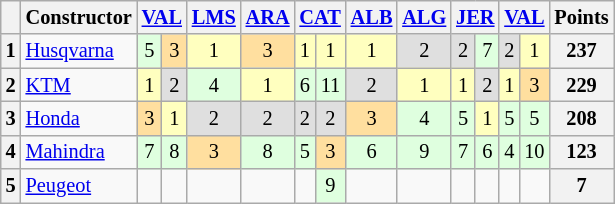<table class="wikitable" style="font-size:85%; text-align:center;">
<tr>
<th></th>
<th>Constructor</th>
<th colspan=2><a href='#'>VAL</a><br></th>
<th><a href='#'>LMS</a><br></th>
<th><a href='#'>ARA</a><br></th>
<th colspan=2><a href='#'>CAT</a><br></th>
<th><a href='#'>ALB</a><br></th>
<th><a href='#'>ALG</a><br></th>
<th colspan=2><a href='#'>JER</a><br></th>
<th colspan=2><a href='#'>VAL</a><br></th>
<th>Points</th>
</tr>
<tr>
<th>1</th>
<td align=left> <a href='#'>Husqvarna</a></td>
<td style="background:#dfffdf;">5</td>
<td style="background:#ffdf9f;">3</td>
<td style="background:#ffffbf;">1</td>
<td style="background:#ffdf9f;">3</td>
<td style="background:#ffffbf;">1</td>
<td style="background:#ffffbf;">1</td>
<td style="background:#ffffbf;">1</td>
<td style="background:#dfdfdf;">2</td>
<td style="background:#dfdfdf;">2</td>
<td style="background:#dfffdf;">7</td>
<td style="background:#dfdfdf;">2</td>
<td style="background:#ffffbf;">1</td>
<th>237</th>
</tr>
<tr>
<th>2</th>
<td align=left> <a href='#'>KTM</a></td>
<td style="background:#ffffbf;">1</td>
<td style="background:#dfdfdf;">2</td>
<td style="background:#dfffdf;">4</td>
<td style="background:#ffffbf;">1</td>
<td style="background:#dfffdf;">6</td>
<td style="background:#dfffdf;">11</td>
<td style="background:#dfdfdf;">2</td>
<td style="background:#ffffbf;">1</td>
<td style="background:#ffffbf;">1</td>
<td style="background:#dfdfdf;">2</td>
<td style="background:#ffffbf;">1</td>
<td style="background:#ffdf9f;">3</td>
<th>229</th>
</tr>
<tr>
<th>3</th>
<td align=left> <a href='#'>Honda</a></td>
<td style="background:#ffdf9f;">3</td>
<td style="background:#ffffbf;">1</td>
<td style="background:#dfdfdf;">2</td>
<td style="background:#dfdfdf;">2</td>
<td style="background:#dfdfdf;">2</td>
<td style="background:#dfdfdf;">2</td>
<td style="background:#ffdf9f;">3</td>
<td style="background:#dfffdf;">4</td>
<td style="background:#dfffdf;">5</td>
<td style="background:#ffffbf;">1</td>
<td style="background:#dfffdf;">5</td>
<td style="background:#dfffdf;">5</td>
<th>208</th>
</tr>
<tr>
<th>4</th>
<td align=left> <a href='#'>Mahindra</a></td>
<td style="background:#dfffdf;">7</td>
<td style="background:#dfffdf;">8</td>
<td style="background:#ffdf9f;">3</td>
<td style="background:#dfffdf;">8</td>
<td style="background:#dfffdf;">5</td>
<td style="background:#ffdf9f;">3</td>
<td style="background:#dfffdf;">6</td>
<td style="background:#dfffdf;">9</td>
<td style="background:#dfffdf;">7</td>
<td style="background:#dfffdf;">6</td>
<td style="background:#dfffdf;">4</td>
<td style="background:#dfffdf;">10</td>
<th>123</th>
</tr>
<tr>
<th>5</th>
<td align="left"> <a href='#'>Peugeot</a></td>
<td></td>
<td></td>
<td></td>
<td></td>
<td></td>
<td style="background:#dfffdf;">9</td>
<td></td>
<td></td>
<td></td>
<td></td>
<td></td>
<td></td>
<th>7</th>
</tr>
</table>
